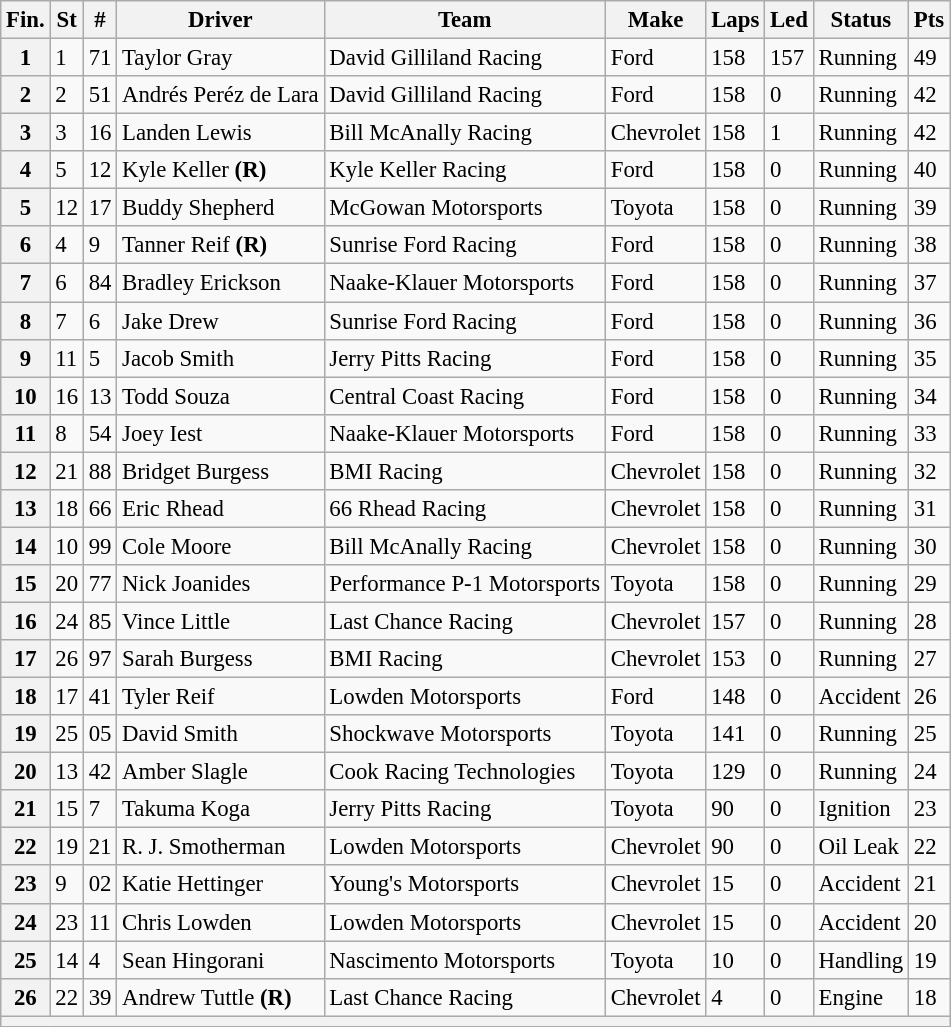<table class="wikitable" style="font-size:95%">
<tr>
<th>Fin.</th>
<th>St</th>
<th>#</th>
<th>Driver</th>
<th>Team</th>
<th>Make</th>
<th>Laps</th>
<th>Led</th>
<th>Status</th>
<th>Pts</th>
</tr>
<tr>
<th>1</th>
<td>1</td>
<td>71</td>
<td>Taylor Gray</td>
<td>David Gilliland Racing</td>
<td>Ford</td>
<td>158</td>
<td>157</td>
<td>Running</td>
<td>49</td>
</tr>
<tr>
<th>2</th>
<td>2</td>
<td>51</td>
<td>Andrés Peréz de Lara</td>
<td>David Gilliland Racing</td>
<td>Ford</td>
<td>158</td>
<td>0</td>
<td>Running</td>
<td>42</td>
</tr>
<tr>
<th>3</th>
<td>3</td>
<td>16</td>
<td>Landen Lewis</td>
<td>Bill McAnally Racing</td>
<td>Chevrolet</td>
<td>158</td>
<td>1</td>
<td>Running</td>
<td>42</td>
</tr>
<tr>
<th>4</th>
<td>5</td>
<td>12</td>
<td>Kyle Keller <strong>(R)</strong></td>
<td>Kyle Keller Racing</td>
<td>Ford</td>
<td>158</td>
<td>0</td>
<td>Running</td>
<td>40</td>
</tr>
<tr>
<th>5</th>
<td>12</td>
<td>17</td>
<td>Buddy Shepherd</td>
<td>McGowan Motorsports</td>
<td>Toyota</td>
<td>158</td>
<td>0</td>
<td>Running</td>
<td>39</td>
</tr>
<tr>
<th>6</th>
<td>4</td>
<td>9</td>
<td>Tanner Reif <strong>(R)</strong></td>
<td>Sunrise Ford Racing</td>
<td>Ford</td>
<td>158</td>
<td>0</td>
<td>Running</td>
<td>38</td>
</tr>
<tr>
<th>7</th>
<td>6</td>
<td>84</td>
<td>Bradley Erickson</td>
<td>Naake-Klauer Motorsports</td>
<td>Ford</td>
<td>158</td>
<td>0</td>
<td>Running</td>
<td>37</td>
</tr>
<tr>
<th>8</th>
<td>7</td>
<td>6</td>
<td>Jake Drew</td>
<td>Sunrise Ford Racing</td>
<td>Ford</td>
<td>158</td>
<td>0</td>
<td>Running</td>
<td>36</td>
</tr>
<tr>
<th>9</th>
<td>11</td>
<td>5</td>
<td>Jacob Smith</td>
<td>Jerry Pitts Racing</td>
<td>Ford</td>
<td>158</td>
<td>0</td>
<td>Running</td>
<td>35</td>
</tr>
<tr>
<th>10</th>
<td>16</td>
<td>13</td>
<td>Todd Souza</td>
<td>Central Coast Racing</td>
<td>Ford</td>
<td>158</td>
<td>0</td>
<td>Running</td>
<td>34</td>
</tr>
<tr>
<th>11</th>
<td>8</td>
<td>54</td>
<td>Joey Iest</td>
<td>Naake-Klauer Motorsports</td>
<td>Ford</td>
<td>158</td>
<td>0</td>
<td>Running</td>
<td>33</td>
</tr>
<tr>
<th>12</th>
<td>21</td>
<td>88</td>
<td>Bridget Burgess</td>
<td>BMI Racing</td>
<td>Chevrolet</td>
<td>158</td>
<td>0</td>
<td>Running</td>
<td>32</td>
</tr>
<tr>
<th>13</th>
<td>18</td>
<td>66</td>
<td>Eric Rhead</td>
<td>66 Rhead Racing</td>
<td>Chevrolet</td>
<td>158</td>
<td>0</td>
<td>Running</td>
<td>31</td>
</tr>
<tr>
<th>14</th>
<td>10</td>
<td>99</td>
<td>Cole Moore</td>
<td>Bill McAnally Racing</td>
<td>Chevrolet</td>
<td>158</td>
<td>0</td>
<td>Running</td>
<td>30</td>
</tr>
<tr>
<th>15</th>
<td>20</td>
<td>77</td>
<td>Nick Joanides</td>
<td>Performance P-1 Motorsports</td>
<td>Toyota</td>
<td>158</td>
<td>0</td>
<td>Running</td>
<td>29</td>
</tr>
<tr>
<th>16</th>
<td>24</td>
<td>85</td>
<td>Vince Little</td>
<td>Last Chance Racing</td>
<td>Chevrolet</td>
<td>157</td>
<td>0</td>
<td>Running</td>
<td>28</td>
</tr>
<tr>
<th>17</th>
<td>26</td>
<td>97</td>
<td>Sarah Burgess</td>
<td>BMI Racing</td>
<td>Chevrolet</td>
<td>153</td>
<td>0</td>
<td>Running</td>
<td>27</td>
</tr>
<tr>
<th>18</th>
<td>17</td>
<td>41</td>
<td>Tyler Reif</td>
<td>Lowden Motorsports</td>
<td>Ford</td>
<td>148</td>
<td>0</td>
<td>Accident</td>
<td>26</td>
</tr>
<tr>
<th>19</th>
<td>25</td>
<td>05</td>
<td>David Smith</td>
<td>Shockwave Motorsports</td>
<td>Toyota</td>
<td>141</td>
<td>0</td>
<td>Running</td>
<td>25</td>
</tr>
<tr>
<th>20</th>
<td>13</td>
<td>42</td>
<td>Amber Slagle</td>
<td>Cook Racing Technologies</td>
<td>Toyota</td>
<td>129</td>
<td>0</td>
<td>Running</td>
<td>24</td>
</tr>
<tr>
<th>21</th>
<td>15</td>
<td>7</td>
<td>Takuma Koga</td>
<td>Jerry Pitts Racing</td>
<td>Toyota</td>
<td>90</td>
<td>0</td>
<td>Ignition</td>
<td>23</td>
</tr>
<tr>
<th>22</th>
<td>19</td>
<td>21</td>
<td>R. J. Smotherman</td>
<td>Lowden Motorsports</td>
<td>Chevrolet</td>
<td>90</td>
<td>0</td>
<td>Oil Leak</td>
<td>22</td>
</tr>
<tr>
<th>23</th>
<td>9</td>
<td>02</td>
<td>Katie Hettinger</td>
<td>Young's Motorsports</td>
<td>Chevrolet</td>
<td>15</td>
<td>0</td>
<td>Accident</td>
<td>21</td>
</tr>
<tr>
<th>24</th>
<td>23</td>
<td>11</td>
<td>Chris Lowden</td>
<td>Lowden Motorsports</td>
<td>Chevrolet</td>
<td>15</td>
<td>0</td>
<td>Accident</td>
<td>20</td>
</tr>
<tr>
<th>25</th>
<td>14</td>
<td>4</td>
<td>Sean Hingorani</td>
<td>Nascimento Motorsports</td>
<td>Toyota</td>
<td>10</td>
<td>0</td>
<td>Handling</td>
<td>19</td>
</tr>
<tr>
<th>26</th>
<td>22</td>
<td>39</td>
<td>Andrew Tuttle <strong>(R)</strong></td>
<td>Last Chance Racing</td>
<td>Chevrolet</td>
<td>4</td>
<td>0</td>
<td>Engine</td>
<td>18</td>
</tr>
<tr>
<th colspan="10"></th>
</tr>
</table>
